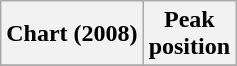<table class="wikitable plainrowheaders" style="text-align:center;">
<tr>
<th scope="col">Chart (2008)</th>
<th scope="col">Peak<br>position</th>
</tr>
<tr>
</tr>
</table>
